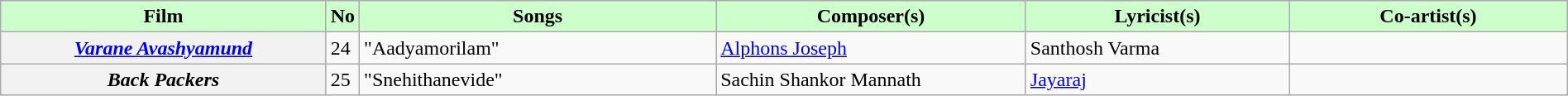<table class="wikitable plainrowheaders" width="100%" textcolor:#000;">
<tr style="background:#cfc; text-align:center;">
<td scope="col" width="21%"><strong>Film</strong></td>
<td><strong>No</strong></td>
<td scope="col" width="23%"><strong>Songs</strong></td>
<td scope="col" width="20%"><strong>Composer(s)</strong></td>
<td scope="col" width="17%"><strong>Lyricist(s)</strong></td>
<td scope="col" width="18%"><strong>Co-artist(s)</strong></td>
</tr>
<tr>
<th scope="row"><em><a href='#'>Varane Avashyamund</a></em></th>
<td>24</td>
<td>"Aadyamorilam"</td>
<td><a href='#'>Alphons Joseph</a></td>
<td>Santhosh Varma</td>
<td></td>
</tr>
<tr>
<th scope="row"><em>Back Packers</em></th>
<td>25</td>
<td>"Snehithanevide"</td>
<td>Sachin Shankor Mannath</td>
<td><a href='#'>Jayaraj</a></td>
<td></td>
</tr>
</table>
